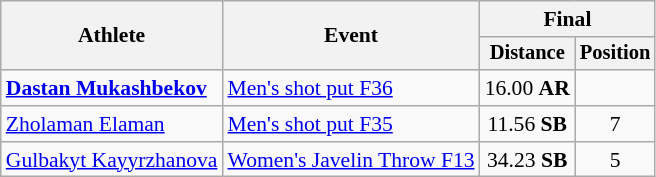<table class=wikitable style="font-size:90%">
<tr>
<th rowspan="2">Athlete</th>
<th rowspan="2">Event</th>
<th colspan="2">Final</th>
</tr>
<tr style="font-size:95%">
<th>Distance</th>
<th>Position</th>
</tr>
<tr align=center>
<td align=left><strong><a href='#'>Dastan Mukashbekov</a></strong></td>
<td align=left><a href='#'>Men's shot put F36</a></td>
<td>16.00 <strong>AR</strong></td>
<td></td>
</tr>
<tr align=center>
<td align=left><a href='#'>Zholaman Elaman</a></td>
<td align=left><a href='#'>Men's shot put F35</a></td>
<td>11.56 <strong>SB</strong></td>
<td>7</td>
</tr>
<tr align=center>
<td align=left><a href='#'>Gulbakyt Kayyrzhanova</a></td>
<td align=left><a href='#'>Women's Javelin Throw F13</a></td>
<td>34.23 <strong>SB</strong></td>
<td>5</td>
</tr>
</table>
